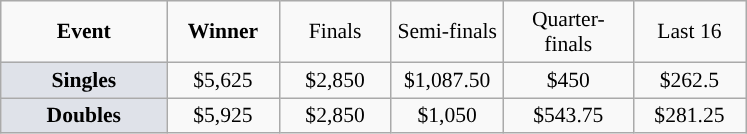<table class=wikitable style="font-size:90%;text-align:center">
<tr>
<td style="width:104px;"><strong>Event</strong></td>
<td style="width:68px;"><strong>Winner</strong></td>
<td style="width:68px;">Finals</td>
<td style="width:68px;">Semi-finals</td>
<td style="width:80px;">Quarter-finals</td>
<td style="width:68px;">Last 16</td>
</tr>
<tr>
<td style="background:#dfe2e9;"><strong>Singles</strong></td>
<td>$5,625</td>
<td>$2,850</td>
<td>$1,087.50</td>
<td>$450</td>
<td>$262.5</td>
</tr>
<tr>
<td style="background:#dfe2e9;"><strong>Doubles</strong></td>
<td>$5,925</td>
<td>$2,850</td>
<td>$1,050</td>
<td>$543.75</td>
<td>$281.25</td>
</tr>
</table>
